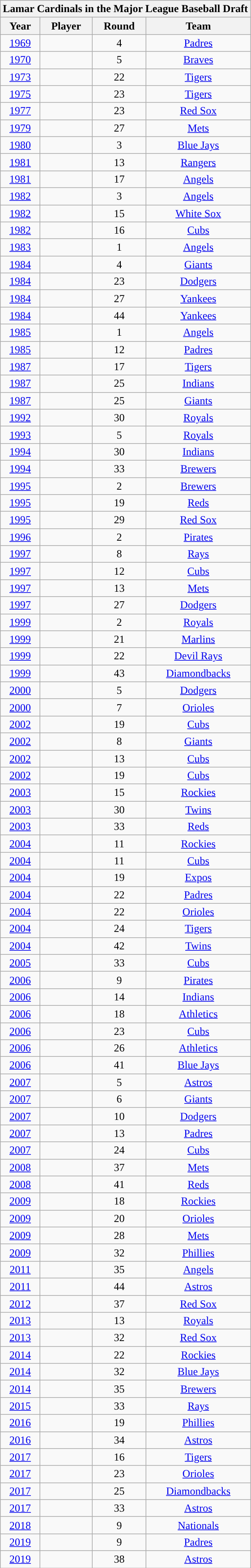<table class="wikitable sortable collapsible collapsed" style="text-align:center">
<tr>
<th colspan=4>Lamar Cardinals in the Major League Baseball Draft</th>
</tr>
<tr>
<th>Year</th>
<th>Player</th>
<th>Round</th>
<th>Team</th>
</tr>
<tr>
<td><a href='#'>1969</a></td>
<td></td>
<td>4</td>
<td><a href='#'>Padres</a></td>
</tr>
<tr>
<td><a href='#'>1970</a></td>
<td></td>
<td>5</td>
<td><a href='#'>Braves</a></td>
</tr>
<tr>
<td><a href='#'>1973</a></td>
<td></td>
<td>22</td>
<td><a href='#'>Tigers</a></td>
</tr>
<tr>
<td><a href='#'>1975</a></td>
<td></td>
<td>23</td>
<td><a href='#'>Tigers</a></td>
</tr>
<tr>
<td><a href='#'>1977</a></td>
<td></td>
<td>23</td>
<td><a href='#'>Red Sox</a></td>
</tr>
<tr>
<td><a href='#'>1979</a></td>
<td></td>
<td>27</td>
<td><a href='#'>Mets</a></td>
</tr>
<tr>
<td><a href='#'>1980</a></td>
<td></td>
<td>3</td>
<td><a href='#'>Blue Jays</a></td>
</tr>
<tr>
<td><a href='#'>1981</a></td>
<td></td>
<td>13</td>
<td><a href='#'>Rangers</a></td>
</tr>
<tr>
<td><a href='#'>1981</a></td>
<td></td>
<td>17</td>
<td><a href='#'>Angels</a></td>
</tr>
<tr>
<td><a href='#'>1982</a></td>
<td></td>
<td>3</td>
<td><a href='#'>Angels</a></td>
</tr>
<tr>
<td><a href='#'>1982</a></td>
<td></td>
<td>15</td>
<td><a href='#'>White Sox</a></td>
</tr>
<tr>
<td><a href='#'>1982</a></td>
<td></td>
<td>16</td>
<td><a href='#'>Cubs</a></td>
</tr>
<tr>
<td><a href='#'>1983</a></td>
<td></td>
<td>1</td>
<td><a href='#'>Angels</a></td>
</tr>
<tr>
<td><a href='#'>1984</a></td>
<td></td>
<td>4</td>
<td><a href='#'>Giants</a></td>
</tr>
<tr>
<td><a href='#'>1984</a></td>
<td></td>
<td>23</td>
<td><a href='#'>Dodgers</a></td>
</tr>
<tr>
<td><a href='#'>1984</a></td>
<td></td>
<td>27</td>
<td><a href='#'>Yankees</a></td>
</tr>
<tr>
<td><a href='#'>1984</a></td>
<td></td>
<td>44</td>
<td><a href='#'>Yankees</a></td>
</tr>
<tr>
<td><a href='#'>1985</a></td>
<td></td>
<td>1</td>
<td><a href='#'>Angels</a></td>
</tr>
<tr>
<td><a href='#'>1985</a></td>
<td></td>
<td>12</td>
<td><a href='#'>Padres</a></td>
</tr>
<tr>
<td><a href='#'>1987</a></td>
<td></td>
<td>17</td>
<td><a href='#'>Tigers</a></td>
</tr>
<tr>
<td><a href='#'>1987</a></td>
<td></td>
<td>25</td>
<td><a href='#'>Indians</a></td>
</tr>
<tr>
<td><a href='#'>1987</a></td>
<td></td>
<td>25</td>
<td><a href='#'>Giants</a></td>
</tr>
<tr>
<td><a href='#'>1992</a></td>
<td></td>
<td>30</td>
<td><a href='#'>Royals</a></td>
</tr>
<tr>
<td><a href='#'>1993</a></td>
<td></td>
<td>5</td>
<td><a href='#'>Royals</a></td>
</tr>
<tr>
<td><a href='#'>1994</a></td>
<td></td>
<td>30</td>
<td><a href='#'>Indians</a></td>
</tr>
<tr>
<td><a href='#'>1994</a></td>
<td></td>
<td>33</td>
<td><a href='#'>Brewers</a></td>
</tr>
<tr>
<td><a href='#'>1995</a></td>
<td></td>
<td>2</td>
<td><a href='#'>Brewers</a></td>
</tr>
<tr>
<td><a href='#'>1995</a></td>
<td></td>
<td>19</td>
<td><a href='#'>Reds</a></td>
</tr>
<tr>
<td><a href='#'>1995</a></td>
<td></td>
<td>29</td>
<td><a href='#'>Red Sox</a></td>
</tr>
<tr>
<td><a href='#'>1996</a></td>
<td></td>
<td>2</td>
<td><a href='#'>Pirates</a></td>
</tr>
<tr>
<td><a href='#'>1997</a></td>
<td></td>
<td>8</td>
<td><a href='#'>Rays</a></td>
</tr>
<tr>
<td><a href='#'>1997</a></td>
<td></td>
<td>12</td>
<td><a href='#'>Cubs</a></td>
</tr>
<tr>
<td><a href='#'>1997</a></td>
<td></td>
<td>13</td>
<td><a href='#'>Mets</a></td>
</tr>
<tr>
<td><a href='#'>1997</a></td>
<td></td>
<td>27</td>
<td><a href='#'>Dodgers</a></td>
</tr>
<tr>
<td><a href='#'>1999</a></td>
<td></td>
<td>2</td>
<td><a href='#'>Royals</a></td>
</tr>
<tr>
<td><a href='#'>1999</a></td>
<td></td>
<td>21</td>
<td><a href='#'>Marlins</a></td>
</tr>
<tr>
<td><a href='#'>1999</a></td>
<td></td>
<td>22</td>
<td><a href='#'>Devil Rays</a></td>
</tr>
<tr>
<td><a href='#'>1999</a></td>
<td></td>
<td>43</td>
<td><a href='#'>Diamondbacks</a></td>
</tr>
<tr>
<td><a href='#'>2000</a></td>
<td></td>
<td>5</td>
<td><a href='#'>Dodgers</a></td>
</tr>
<tr>
<td><a href='#'>2000</a></td>
<td></td>
<td>7</td>
<td><a href='#'>Orioles</a></td>
</tr>
<tr>
<td><a href='#'>2002</a></td>
<td></td>
<td>19</td>
<td><a href='#'>Cubs</a></td>
</tr>
<tr>
<td><a href='#'>2002</a></td>
<td></td>
<td>8</td>
<td><a href='#'>Giants</a></td>
</tr>
<tr>
<td><a href='#'>2002</a></td>
<td></td>
<td>13</td>
<td><a href='#'>Cubs</a></td>
</tr>
<tr>
<td><a href='#'>2002</a></td>
<td></td>
<td>19</td>
<td><a href='#'>Cubs</a></td>
</tr>
<tr>
<td><a href='#'>2003</a></td>
<td></td>
<td>15</td>
<td><a href='#'>Rockies</a></td>
</tr>
<tr>
<td><a href='#'>2003</a></td>
<td></td>
<td>30</td>
<td><a href='#'>Twins</a></td>
</tr>
<tr>
<td><a href='#'>2003</a></td>
<td></td>
<td>33</td>
<td><a href='#'>Reds</a></td>
</tr>
<tr>
<td><a href='#'>2004</a></td>
<td></td>
<td>11</td>
<td><a href='#'>Rockies</a></td>
</tr>
<tr>
<td><a href='#'>2004</a></td>
<td></td>
<td>11</td>
<td><a href='#'>Cubs</a></td>
</tr>
<tr>
<td><a href='#'>2004</a></td>
<td></td>
<td>19</td>
<td><a href='#'>Expos</a></td>
</tr>
<tr>
<td><a href='#'>2004</a></td>
<td></td>
<td>22</td>
<td><a href='#'>Padres</a></td>
</tr>
<tr>
<td><a href='#'>2004</a></td>
<td></td>
<td>22</td>
<td><a href='#'>Orioles</a></td>
</tr>
<tr>
<td><a href='#'>2004</a></td>
<td></td>
<td>24</td>
<td><a href='#'>Tigers</a></td>
</tr>
<tr>
<td><a href='#'>2004</a></td>
<td></td>
<td>42</td>
<td><a href='#'>Twins</a></td>
</tr>
<tr>
<td><a href='#'>2005</a></td>
<td></td>
<td>33</td>
<td><a href='#'>Cubs</a></td>
</tr>
<tr>
<td><a href='#'>2006</a></td>
<td></td>
<td>9</td>
<td><a href='#'>Pirates</a></td>
</tr>
<tr>
<td><a href='#'>2006</a></td>
<td></td>
<td>14</td>
<td><a href='#'>Indians</a></td>
</tr>
<tr>
<td><a href='#'>2006</a></td>
<td></td>
<td>18</td>
<td><a href='#'>Athletics</a></td>
</tr>
<tr>
<td><a href='#'>2006</a></td>
<td></td>
<td>23</td>
<td><a href='#'>Cubs</a></td>
</tr>
<tr>
<td><a href='#'>2006</a></td>
<td></td>
<td>26</td>
<td><a href='#'>Athletics</a></td>
</tr>
<tr>
<td><a href='#'>2006</a></td>
<td></td>
<td>41</td>
<td><a href='#'>Blue Jays</a></td>
</tr>
<tr>
<td><a href='#'>2007</a></td>
<td></td>
<td>5</td>
<td><a href='#'>Astros</a></td>
</tr>
<tr>
<td><a href='#'>2007</a></td>
<td></td>
<td>6</td>
<td><a href='#'>Giants</a></td>
</tr>
<tr>
<td><a href='#'>2007</a></td>
<td></td>
<td>10</td>
<td><a href='#'>Dodgers</a></td>
</tr>
<tr>
<td><a href='#'>2007</a></td>
<td></td>
<td>13</td>
<td><a href='#'>Padres</a></td>
</tr>
<tr>
<td><a href='#'>2007</a></td>
<td></td>
<td>24</td>
<td><a href='#'>Cubs</a></td>
</tr>
<tr>
<td><a href='#'>2008</a></td>
<td></td>
<td>37</td>
<td><a href='#'>Mets</a></td>
</tr>
<tr>
<td><a href='#'>2008</a></td>
<td></td>
<td>41</td>
<td><a href='#'>Reds</a></td>
</tr>
<tr>
<td><a href='#'>2009</a></td>
<td></td>
<td>18</td>
<td><a href='#'>Rockies</a></td>
</tr>
<tr>
<td><a href='#'>2009</a></td>
<td></td>
<td>20</td>
<td><a href='#'>Orioles</a></td>
</tr>
<tr>
<td><a href='#'>2009</a></td>
<td></td>
<td>28</td>
<td><a href='#'>Mets</a></td>
</tr>
<tr>
<td><a href='#'>2009</a></td>
<td></td>
<td>32</td>
<td><a href='#'>Phillies</a></td>
</tr>
<tr>
<td><a href='#'>2011</a></td>
<td></td>
<td>35</td>
<td><a href='#'>Angels</a></td>
</tr>
<tr>
<td><a href='#'>2011</a></td>
<td></td>
<td>44</td>
<td><a href='#'>Astros</a></td>
</tr>
<tr>
<td><a href='#'>2012</a></td>
<td></td>
<td>37</td>
<td><a href='#'>Red Sox</a></td>
</tr>
<tr>
<td><a href='#'>2013</a></td>
<td></td>
<td>13</td>
<td><a href='#'>Royals</a></td>
</tr>
<tr>
<td><a href='#'>2013</a></td>
<td></td>
<td>32</td>
<td><a href='#'>Red Sox</a></td>
</tr>
<tr>
<td><a href='#'>2014</a></td>
<td></td>
<td>22</td>
<td><a href='#'>Rockies</a></td>
</tr>
<tr>
<td><a href='#'>2014</a></td>
<td></td>
<td>32</td>
<td><a href='#'>Blue Jays</a></td>
</tr>
<tr>
<td><a href='#'>2014</a></td>
<td></td>
<td>35</td>
<td><a href='#'>Brewers</a></td>
</tr>
<tr>
<td><a href='#'>2015</a></td>
<td></td>
<td>33</td>
<td><a href='#'>Rays</a></td>
</tr>
<tr>
<td><a href='#'>2016</a></td>
<td></td>
<td>19</td>
<td><a href='#'>Phillies</a></td>
</tr>
<tr>
<td><a href='#'>2016</a></td>
<td></td>
<td>34</td>
<td><a href='#'>Astros</a></td>
</tr>
<tr>
<td><a href='#'>2017</a></td>
<td></td>
<td>16</td>
<td><a href='#'>Tigers</a></td>
</tr>
<tr>
<td><a href='#'>2017</a></td>
<td></td>
<td>23</td>
<td><a href='#'>Orioles</a></td>
</tr>
<tr>
<td><a href='#'>2017</a></td>
<td></td>
<td>25</td>
<td><a href='#'>Diamondbacks</a></td>
</tr>
<tr>
<td><a href='#'>2017</a></td>
<td></td>
<td>33</td>
<td><a href='#'>Astros</a></td>
</tr>
<tr>
<td><a href='#'>2018</a></td>
<td></td>
<td>9</td>
<td><a href='#'>Nationals</a></td>
</tr>
<tr>
<td><a href='#'>2019</a></td>
<td></td>
<td>9</td>
<td><a href='#'>Padres</a></td>
</tr>
<tr>
<td><a href='#'>2019</a></td>
<td></td>
<td>38</td>
<td><a href='#'>Astros</a></td>
</tr>
</table>
